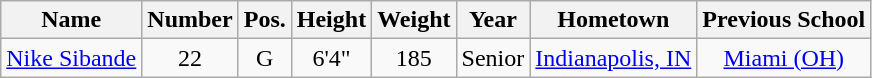<table class="wikitable sortable" border="1" style="text-align:center;">
<tr>
<th>Name</th>
<th>Number</th>
<th>Pos.</th>
<th>Height</th>
<th>Weight</th>
<th>Year</th>
<th>Hometown</th>
<th class="unsortable">Previous School</th>
</tr>
<tr>
<td><a href='#'>Nike Sibande</a></td>
<td>22</td>
<td>G</td>
<td>6'4"</td>
<td>185</td>
<td>Senior</td>
<td><a href='#'>Indianapolis, IN</a></td>
<td><a href='#'>Miami (OH)</a></td>
</tr>
</table>
